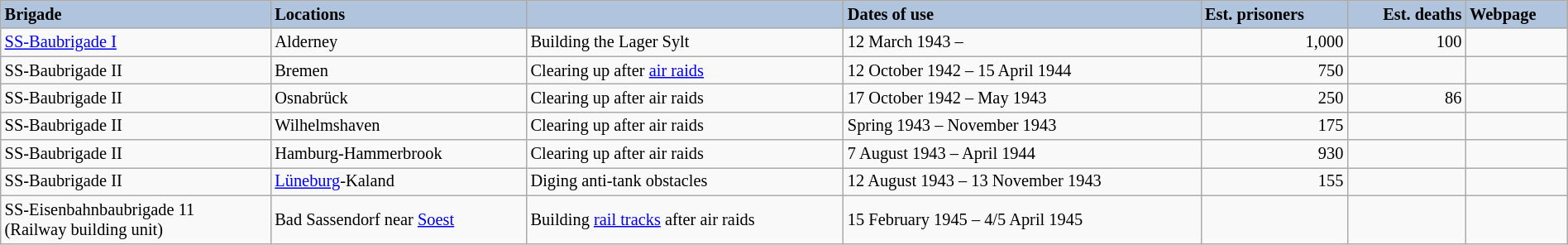<table class="wikitable" width="100%" style="font-size: 85%;">
<tr>
<th style="text-align: left;background:#B0C4DE">Brigade</th>
<th style="text-align: left;background:#B0C4DE">Locations</th>
<th style="text-align: left;background:#B0C4DE"></th>
<th style="text-align: left;background:#B0C4DE">Dates of use</th>
<th style="text-align: left;background:#B0C4DE">Est. prisoners</th>
<th style="text-align: right;background:#B0C4DE">Est. deaths</th>
<th style="text-align: left;background:#B0C4DE">Webpage</th>
</tr>
<tr>
<td><a href='#'>SS-Baubrigade I</a></td>
<td>Alderney</td>
<td>Building the Lager Sylt</td>
<td>12 March 1943 –</td>
<td style="text-align:right;">1,000</td>
<td style="text-align:right;">100</td>
<td></td>
</tr>
<tr>
<td>SS-Baubrigade II</td>
<td>Bremen</td>
<td>Clearing up after <a href='#'>air raids</a></td>
<td>12 October 1942 – 15 April 1944</td>
<td style="text-align:right;">750</td>
<td style="text-align:right;"></td>
<td></td>
</tr>
<tr>
<td>SS-Baubrigade II</td>
<td>Osnabrück</td>
<td>Clearing up after air raids</td>
<td>17 October 1942 – May 1943</td>
<td style="text-align:right;">250</td>
<td style="text-align:right;">86</td>
<td></td>
</tr>
<tr>
<td>SS-Baubrigade II</td>
<td>Wilhelmshaven</td>
<td>Clearing up after air raids</td>
<td>Spring 1943 – November 1943</td>
<td style="text-align:right;">175</td>
<td style="text-align:right;"></td>
<td></td>
</tr>
<tr>
<td>SS-Baubrigade II</td>
<td>Hamburg-Hammerbrook</td>
<td>Clearing up after air raids</td>
<td>7 August 1943 – April 1944</td>
<td style="text-align:right;">930</td>
<td style="text-align:right;"></td>
<td></td>
</tr>
<tr>
<td>SS-Baubrigade II</td>
<td><a href='#'>Lüneburg</a>-Kaland</td>
<td>Diging anti-tank obstacles</td>
<td>12 August 1943 – 13 November 1943</td>
<td style="text-align:right;">155</td>
<td style="text-align:right;"></td>
<td></td>
</tr>
<tr>
<td>SS-Eisenbahnbaubrigade 11<br>(Railway building unit)</td>
<td>Bad Sassendorf near <a href='#'>Soest</a></td>
<td>Building <a href='#'>rail tracks</a> after air raids</td>
<td>15 February 1945 – 4/5 April 1945</td>
<td style="text-align:right;"></td>
<td style="text-align:right;"></td>
<td></td>
</tr>
</table>
